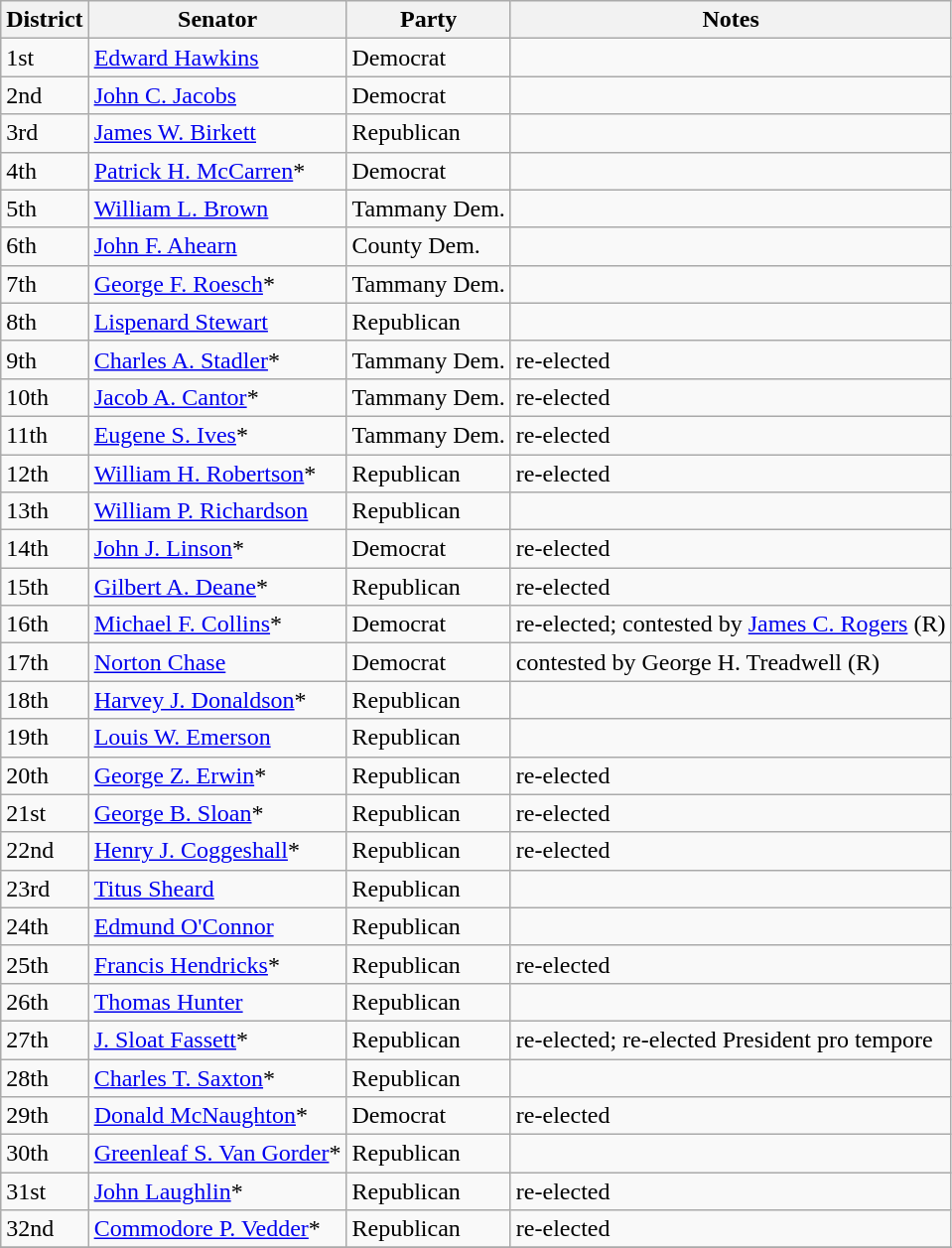<table class=wikitable>
<tr>
<th>District</th>
<th>Senator</th>
<th>Party</th>
<th>Notes</th>
</tr>
<tr>
<td>1st</td>
<td><a href='#'>Edward Hawkins</a></td>
<td>Democrat</td>
<td></td>
</tr>
<tr>
<td>2nd</td>
<td><a href='#'>John C. Jacobs</a></td>
<td>Democrat</td>
<td></td>
</tr>
<tr>
<td>3rd</td>
<td><a href='#'>James W. Birkett</a></td>
<td>Republican</td>
<td></td>
</tr>
<tr>
<td>4th</td>
<td><a href='#'>Patrick H. McCarren</a>*</td>
<td>Democrat</td>
<td></td>
</tr>
<tr>
<td>5th</td>
<td><a href='#'>William L. Brown</a></td>
<td>Tammany Dem.</td>
<td></td>
</tr>
<tr>
<td>6th</td>
<td><a href='#'>John F. Ahearn</a></td>
<td>County Dem.</td>
<td></td>
</tr>
<tr>
<td>7th</td>
<td><a href='#'>George F. Roesch</a>*</td>
<td>Tammany Dem.</td>
<td></td>
</tr>
<tr>
<td>8th</td>
<td><a href='#'>Lispenard Stewart</a></td>
<td>Republican</td>
<td></td>
</tr>
<tr>
<td>9th</td>
<td><a href='#'>Charles A. Stadler</a>*</td>
<td>Tammany Dem.</td>
<td>re-elected</td>
</tr>
<tr>
<td>10th</td>
<td><a href='#'>Jacob A. Cantor</a>*</td>
<td>Tammany Dem.</td>
<td>re-elected</td>
</tr>
<tr>
<td>11th</td>
<td><a href='#'>Eugene S. Ives</a>*</td>
<td>Tammany Dem.</td>
<td>re-elected</td>
</tr>
<tr>
<td>12th</td>
<td><a href='#'>William H. Robertson</a>*</td>
<td>Republican</td>
<td>re-elected</td>
</tr>
<tr>
<td>13th</td>
<td><a href='#'>William P. Richardson</a></td>
<td>Republican</td>
<td></td>
</tr>
<tr>
<td>14th</td>
<td><a href='#'>John J. Linson</a>*</td>
<td>Democrat</td>
<td>re-elected</td>
</tr>
<tr>
<td>15th</td>
<td><a href='#'>Gilbert A. Deane</a>*</td>
<td>Republican</td>
<td>re-elected</td>
</tr>
<tr>
<td>16th</td>
<td><a href='#'>Michael F. Collins</a>*</td>
<td>Democrat</td>
<td>re-elected; contested by <a href='#'>James C. Rogers</a> (R)</td>
</tr>
<tr>
<td>17th</td>
<td><a href='#'>Norton Chase</a></td>
<td>Democrat</td>
<td>contested by George H. Treadwell (R)</td>
</tr>
<tr>
<td>18th</td>
<td><a href='#'>Harvey J. Donaldson</a>*</td>
<td>Republican</td>
<td></td>
</tr>
<tr>
<td>19th</td>
<td><a href='#'>Louis W. Emerson</a></td>
<td>Republican</td>
<td></td>
</tr>
<tr>
<td>20th</td>
<td><a href='#'>George Z. Erwin</a>*</td>
<td>Republican</td>
<td>re-elected</td>
</tr>
<tr>
<td>21st</td>
<td><a href='#'>George B. Sloan</a>*</td>
<td>Republican</td>
<td>re-elected</td>
</tr>
<tr>
<td>22nd</td>
<td><a href='#'>Henry J. Coggeshall</a>*</td>
<td>Republican</td>
<td>re-elected</td>
</tr>
<tr>
<td>23rd</td>
<td><a href='#'>Titus Sheard</a></td>
<td>Republican</td>
<td></td>
</tr>
<tr>
<td>24th</td>
<td><a href='#'>Edmund O'Connor</a></td>
<td>Republican</td>
<td></td>
</tr>
<tr>
<td>25th</td>
<td><a href='#'>Francis Hendricks</a>*</td>
<td>Republican</td>
<td>re-elected</td>
</tr>
<tr>
<td>26th</td>
<td><a href='#'>Thomas Hunter</a></td>
<td>Republican</td>
<td></td>
</tr>
<tr>
<td>27th</td>
<td><a href='#'>J. Sloat Fassett</a>*</td>
<td>Republican</td>
<td>re-elected; re-elected President pro tempore</td>
</tr>
<tr>
<td>28th</td>
<td><a href='#'>Charles T. Saxton</a>*</td>
<td>Republican</td>
<td></td>
</tr>
<tr>
<td>29th</td>
<td><a href='#'>Donald McNaughton</a>*</td>
<td>Democrat</td>
<td>re-elected</td>
</tr>
<tr>
<td>30th</td>
<td><a href='#'>Greenleaf S. Van Gorder</a>*</td>
<td>Republican</td>
<td></td>
</tr>
<tr>
<td>31st</td>
<td><a href='#'>John Laughlin</a>*</td>
<td>Republican</td>
<td>re-elected</td>
</tr>
<tr>
<td>32nd</td>
<td><a href='#'>Commodore P. Vedder</a>*</td>
<td>Republican</td>
<td>re-elected</td>
</tr>
<tr>
</tr>
</table>
